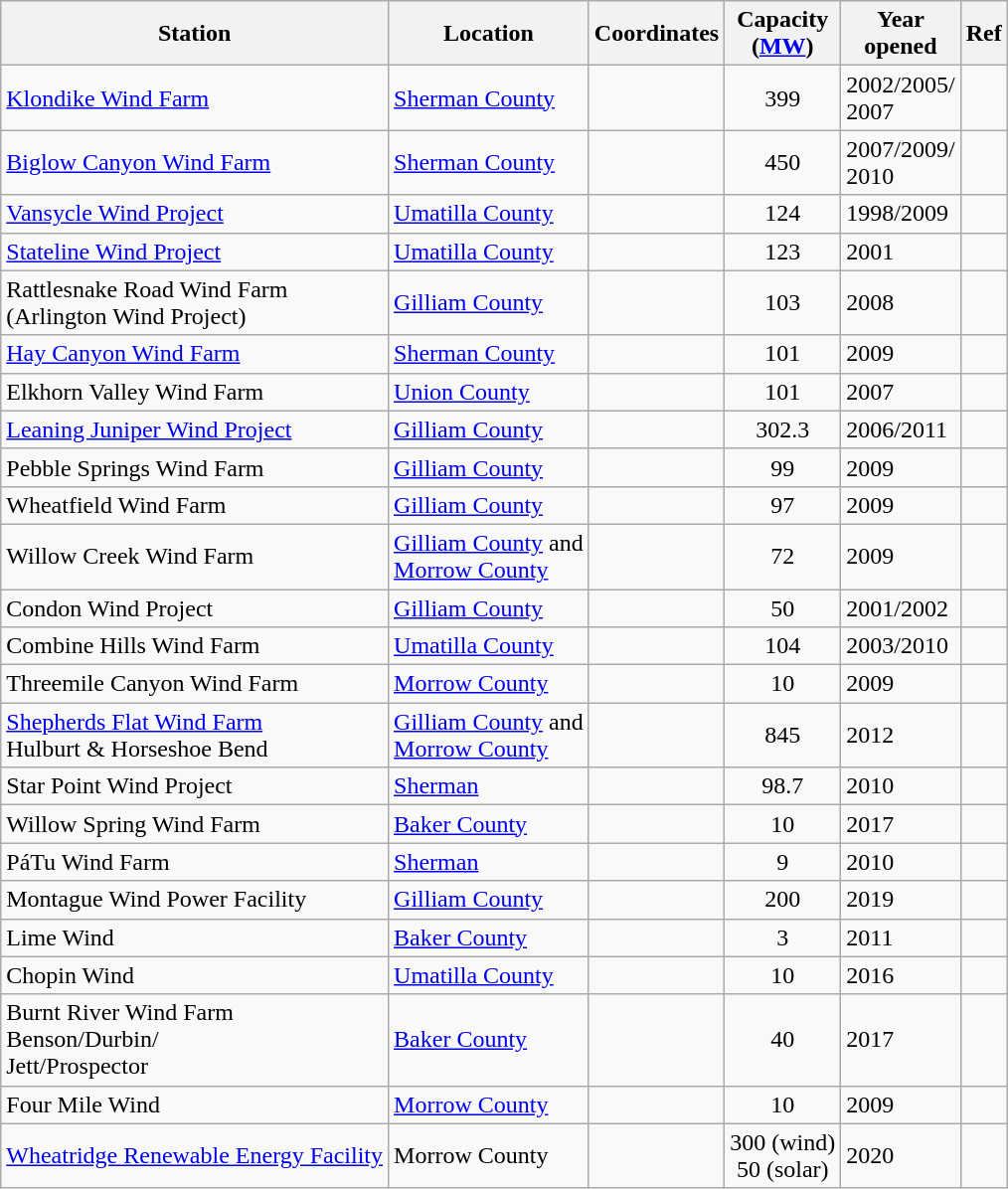<table class="wikitable sortable">
<tr>
<th>Station</th>
<th>Location</th>
<th>Coordinates</th>
<th>Capacity<br>(<a href='#'>MW</a>)</th>
<th>Year<br>opened</th>
<th>Ref</th>
</tr>
<tr>
<td><a href='#'>Klondike Wind Farm</a></td>
<td><a href='#'>Sherman County</a></td>
<td></td>
<td align="center">399</td>
<td>2002/2005/<br>2007</td>
<td></td>
</tr>
<tr>
<td><a href='#'>Biglow Canyon Wind Farm</a></td>
<td><a href='#'>Sherman County</a></td>
<td></td>
<td align="center">450</td>
<td>2007/2009/<br>2010</td>
<td></td>
</tr>
<tr>
<td><a href='#'>Vansycle Wind Project</a></td>
<td><a href='#'>Umatilla County</a></td>
<td></td>
<td align="center">124</td>
<td>1998/2009</td>
<td></td>
</tr>
<tr>
<td><a href='#'>Stateline Wind Project</a></td>
<td><a href='#'>Umatilla County</a></td>
<td></td>
<td align="center">123</td>
<td>2001</td>
<td></td>
</tr>
<tr>
<td>Rattlesnake Road Wind Farm<br>(Arlington Wind Project)</td>
<td><a href='#'>Gilliam County</a></td>
<td></td>
<td align="center">103</td>
<td>2008</td>
<td></td>
</tr>
<tr>
<td><a href='#'>Hay Canyon Wind Farm</a></td>
<td><a href='#'>Sherman County</a></td>
<td></td>
<td align="center">101</td>
<td>2009</td>
<td></td>
</tr>
<tr>
<td>Elkhorn Valley Wind Farm</td>
<td><a href='#'>Union County</a></td>
<td></td>
<td align="center">101</td>
<td>2007</td>
<td></td>
</tr>
<tr>
<td><a href='#'>Leaning Juniper Wind Project</a></td>
<td><a href='#'>Gilliam County</a></td>
<td></td>
<td align="center">302.3</td>
<td>2006/2011</td>
<td></td>
</tr>
<tr>
<td>Pebble Springs Wind Farm</td>
<td><a href='#'>Gilliam County</a></td>
<td></td>
<td align="center">99</td>
<td>2009</td>
<td></td>
</tr>
<tr>
<td>Wheatfield Wind Farm</td>
<td><a href='#'>Gilliam County</a></td>
<td></td>
<td align="center">97</td>
<td>2009</td>
<td></td>
</tr>
<tr>
<td>Willow Creek Wind Farm</td>
<td><a href='#'>Gilliam County</a> and<br><a href='#'>Morrow County</a></td>
<td></td>
<td align="center">72</td>
<td>2009</td>
<td></td>
</tr>
<tr>
<td>Condon Wind Project</td>
<td><a href='#'>Gilliam County</a></td>
<td></td>
<td align="center">50</td>
<td>2001/2002</td>
<td></td>
</tr>
<tr>
<td>Combine Hills Wind Farm</td>
<td><a href='#'>Umatilla County</a></td>
<td></td>
<td align="center">104</td>
<td>2003/2010</td>
<td></td>
</tr>
<tr>
<td>Threemile Canyon Wind Farm</td>
<td><a href='#'>Morrow County</a></td>
<td></td>
<td align="center">10</td>
<td>2009</td>
<td></td>
</tr>
<tr>
<td><a href='#'>Shepherds Flat Wind Farm</a><br>Hulburt & Horseshoe Bend</td>
<td><a href='#'>Gilliam County</a> and<br><a href='#'>Morrow County</a></td>
<td></td>
<td align="center">845</td>
<td>2012</td>
<td></td>
</tr>
<tr>
<td>Star Point Wind Project</td>
<td><a href='#'>Sherman</a></td>
<td></td>
<td align="center">98.7</td>
<td>2010</td>
<td></td>
</tr>
<tr>
<td>Willow Spring Wind Farm</td>
<td><a href='#'>Baker County</a></td>
<td></td>
<td align="center">10</td>
<td>2017</td>
<td></td>
</tr>
<tr>
<td>PáTu Wind Farm</td>
<td><a href='#'>Sherman</a></td>
<td></td>
<td align="center">9</td>
<td>2010</td>
<td></td>
</tr>
<tr>
<td>Montague Wind Power Facility</td>
<td><a href='#'>Gilliam County</a></td>
<td></td>
<td align="center">200</td>
<td>2019</td>
<td></td>
</tr>
<tr>
<td>Lime Wind</td>
<td><a href='#'>Baker County</a></td>
<td></td>
<td align="center">3</td>
<td>2011</td>
<td></td>
</tr>
<tr>
<td>Chopin Wind</td>
<td><a href='#'>Umatilla County</a></td>
<td></td>
<td align="center">10</td>
<td>2016</td>
<td></td>
</tr>
<tr>
<td>Burnt River Wind Farm<br>Benson/Durbin/<br>Jett/Prospector</td>
<td><a href='#'>Baker County</a></td>
<td></td>
<td align="center">40</td>
<td>2017</td>
<td></td>
</tr>
<tr>
<td>Four Mile Wind</td>
<td><a href='#'>Morrow County</a></td>
<td></td>
<td align="center">10</td>
<td>2009</td>
<td></td>
</tr>
<tr>
<td><a href='#'>Wheatridge Renewable Energy Facility</a></td>
<td>Morrow County</td>
<td></td>
<td align="center">300 (wind)<br>50 (solar)</td>
<td>2020</td>
<td></td>
</tr>
</table>
